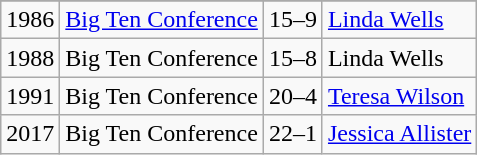<table class="wikitable">
<tr>
</tr>
<tr>
<td>1986</td>
<td><a href='#'>Big Ten Conference</a></td>
<td>15–9</td>
<td><a href='#'>Linda Wells</a></td>
</tr>
<tr>
<td>1988</td>
<td>Big Ten Conference</td>
<td>15–8</td>
<td>Linda Wells</td>
</tr>
<tr>
<td>1991</td>
<td>Big Ten Conference</td>
<td>20–4</td>
<td><a href='#'>Teresa Wilson</a></td>
</tr>
<tr>
<td>2017</td>
<td>Big Ten Conference</td>
<td>22–1</td>
<td><a href='#'>Jessica Allister</a></td>
</tr>
</table>
